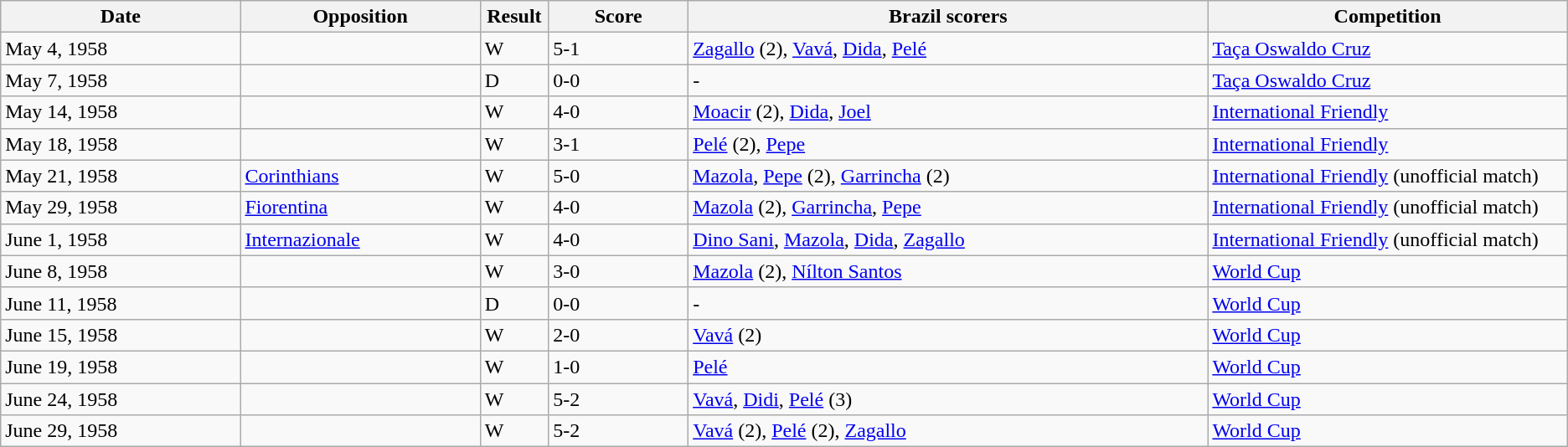<table class="wikitable" style="text-align: left;">
<tr>
<th width=12%>Date</th>
<th width=12%>Opposition</th>
<th width=1%>Result</th>
<th width=7%>Score</th>
<th width=26%>Brazil scorers</th>
<th width=18%>Competition</th>
</tr>
<tr>
<td>May 4, 1958</td>
<td></td>
<td>W</td>
<td>5-1</td>
<td><a href='#'>Zagallo</a> (2), <a href='#'>Vavá</a>, <a href='#'>Dida</a>, <a href='#'>Pelé</a></td>
<td><a href='#'>Taça Oswaldo Cruz</a></td>
</tr>
<tr>
<td>May 7, 1958</td>
<td></td>
<td>D</td>
<td>0-0</td>
<td>-</td>
<td><a href='#'>Taça Oswaldo Cruz</a></td>
</tr>
<tr>
<td>May 14, 1958</td>
<td></td>
<td>W</td>
<td>4-0</td>
<td><a href='#'>Moacir</a> (2), <a href='#'>Dida</a>, <a href='#'>Joel</a></td>
<td><a href='#'>International Friendly</a></td>
</tr>
<tr>
<td>May 18, 1958</td>
<td></td>
<td>W</td>
<td>3-1</td>
<td><a href='#'>Pelé</a> (2), <a href='#'>Pepe</a></td>
<td><a href='#'>International Friendly</a></td>
</tr>
<tr>
<td>May 21, 1958</td>
<td> <a href='#'>Corinthians</a></td>
<td>W</td>
<td>5-0</td>
<td><a href='#'>Mazola</a>, <a href='#'>Pepe</a> (2), <a href='#'>Garrincha</a> (2)</td>
<td><a href='#'>International Friendly</a> (unofficial match)</td>
</tr>
<tr>
<td>May 29, 1958</td>
<td> <a href='#'>Fiorentina</a></td>
<td>W</td>
<td>4-0</td>
<td><a href='#'>Mazola</a> (2), <a href='#'>Garrincha</a>, <a href='#'>Pepe</a></td>
<td><a href='#'>International Friendly</a> (unofficial match)</td>
</tr>
<tr>
<td>June 1, 1958</td>
<td> <a href='#'>Internazionale</a></td>
<td>W</td>
<td>4-0</td>
<td><a href='#'>Dino Sani</a>, <a href='#'>Mazola</a>, <a href='#'>Dida</a>, <a href='#'>Zagallo</a></td>
<td><a href='#'>International Friendly</a> (unofficial match)</td>
</tr>
<tr>
<td>June 8, 1958</td>
<td></td>
<td>W</td>
<td>3-0</td>
<td><a href='#'>Mazola</a> (2), <a href='#'>Nílton Santos</a></td>
<td><a href='#'>World Cup</a></td>
</tr>
<tr>
<td>June 11, 1958</td>
<td></td>
<td>D</td>
<td>0-0</td>
<td>-</td>
<td><a href='#'>World Cup</a></td>
</tr>
<tr>
<td>June 15, 1958</td>
<td></td>
<td>W</td>
<td>2-0</td>
<td><a href='#'>Vavá</a> (2)</td>
<td><a href='#'>World Cup</a></td>
</tr>
<tr>
<td>June 19, 1958</td>
<td></td>
<td>W</td>
<td>1-0</td>
<td><a href='#'>Pelé</a></td>
<td><a href='#'>World Cup</a></td>
</tr>
<tr>
<td>June 24, 1958</td>
<td></td>
<td>W</td>
<td>5-2</td>
<td><a href='#'>Vavá</a>, <a href='#'>Didi</a>, <a href='#'>Pelé</a> (3)</td>
<td><a href='#'>World Cup</a></td>
</tr>
<tr>
<td>June 29, 1958</td>
<td></td>
<td>W</td>
<td>5-2</td>
<td><a href='#'>Vavá</a> (2), <a href='#'>Pelé</a> (2), <a href='#'>Zagallo</a></td>
<td><a href='#'>World Cup</a></td>
</tr>
</table>
